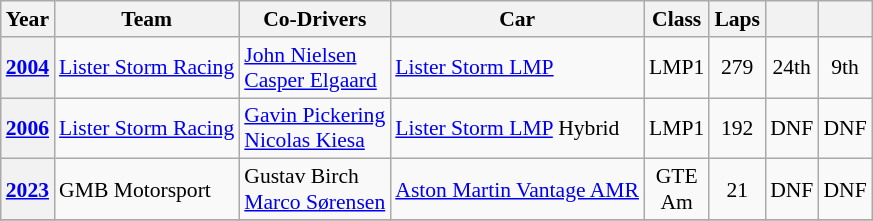<table class="wikitable" style="text-align:center; font-size:90%">
<tr>
<th>Year</th>
<th>Team</th>
<th>Co-Drivers</th>
<th>Car</th>
<th>Class</th>
<th>Laps</th>
<th></th>
<th></th>
</tr>
<tr>
<th><a href='#'>2004</a></th>
<td align="left"> <a href='#'>Lister Storm Racing</a></td>
<td align="left"> <a href='#'>John Nielsen</a><br> <a href='#'>Casper Elgaard</a></td>
<td align="left"><a href='#'>Lister Storm LMP</a></td>
<td>LMP1</td>
<td>279</td>
<td>24th</td>
<td>9th</td>
</tr>
<tr>
<th><a href='#'>2006</a></th>
<td align="left"> <a href='#'>Lister Storm Racing</a></td>
<td align="left"> <a href='#'>Gavin Pickering</a><br> <a href='#'>Nicolas Kiesa</a></td>
<td align="left"><a href='#'>Lister Storm LMP</a> Hybrid</td>
<td>LMP1</td>
<td>192</td>
<td>DNF</td>
<td>DNF</td>
</tr>
<tr>
<th><a href='#'>2023</a></th>
<td align="left"> GMB Motorsport</td>
<td align="left"> Gustav Birch<br> <a href='#'>Marco Sørensen</a></td>
<td align="left"><a href='#'>Aston Martin Vantage AMR</a></td>
<td>GTE<br>Am</td>
<td>21</td>
<td>DNF</td>
<td>DNF</td>
</tr>
<tr>
</tr>
</table>
